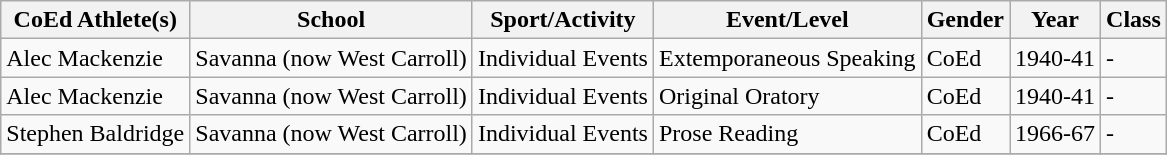<table class="wikitable sortable" style="font-size:100%;">
<tr>
<th><strong>CoEd Athlete(s)</strong></th>
<th><strong>School</strong></th>
<th><strong>Sport/Activity</strong></th>
<th><strong>Event/Level</strong></th>
<th><strong>Gender</strong></th>
<th><strong>Year</strong></th>
<th><strong>Class</strong></th>
</tr>
<tr>
<td>Alec Mackenzie</td>
<td>Savanna (now West Carroll)</td>
<td>Individual Events</td>
<td>Extemporaneous Speaking</td>
<td>CoEd</td>
<td>1940-41</td>
<td>-</td>
</tr>
<tr>
<td>Alec Mackenzie</td>
<td>Savanna (now West Carroll)</td>
<td>Individual Events</td>
<td>Original Oratory</td>
<td>CoEd</td>
<td>1940-41</td>
<td>-</td>
</tr>
<tr>
<td>Stephen Baldridge</td>
<td>Savanna (now West Carroll)</td>
<td>Individual Events</td>
<td>Prose Reading</td>
<td>CoEd</td>
<td>1966-67</td>
<td>-</td>
</tr>
<tr>
</tr>
</table>
